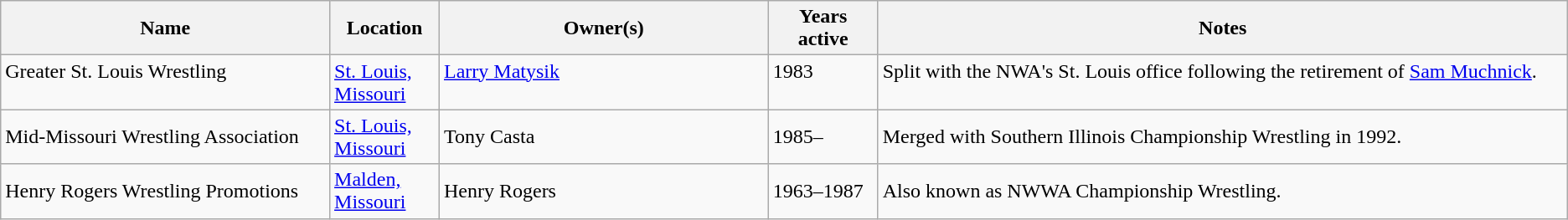<table class=wikitable>
<tr>
<th width="21%">Name</th>
<th width="7%">Location</th>
<th width="21%">Owner(s)</th>
<th width="7%">Years active</th>
<th width="55%">Notes</th>
</tr>
<tr valign="top">
<td>Greater St. Louis Wrestling</td>
<td><a href='#'>St. Louis, Missouri</a></td>
<td><a href='#'>Larry Matysik</a></td>
<td>1983</td>
<td>Split with the NWA's St. Louis office following the retirement of <a href='#'>Sam Muchnick</a>.</td>
</tr>
<tr>
<td>Mid-Missouri Wrestling Association</td>
<td><a href='#'>St. Louis, Missouri</a></td>
<td>Tony Casta</td>
<td>1985–</td>
<td>Merged with Southern Illinois Championship Wrestling in 1992.</td>
</tr>
<tr>
<td>Henry Rogers Wrestling Promotions</td>
<td><a href='#'>Malden, Missouri</a></td>
<td>Henry Rogers</td>
<td>1963–1987</td>
<td>Also known as NWWA Championship Wrestling.</td>
</tr>
</table>
